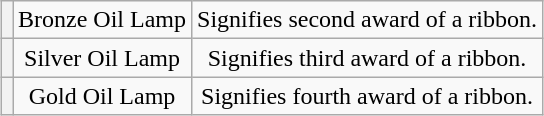<table class="wikitable" style="margin:1em auto; text-align:center;">
<tr>
<th></th>
<td>Bronze Oil Lamp</td>
<td>Signifies second award of a ribbon.</td>
</tr>
<tr>
<th></th>
<td>Silver Oil Lamp</td>
<td>Signifies third award of a ribbon.</td>
</tr>
<tr>
<th></th>
<td>Gold Oil Lamp</td>
<td>Signifies fourth award of a ribbon.</td>
</tr>
</table>
